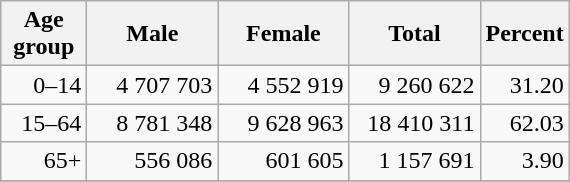<table class="wikitable">
<tr>
<th width="50">Age group</th>
<th width="80pt">Male</th>
<th width="80">Female</th>
<th width="80">Total</th>
<th width="50">Percent</th>
</tr>
<tr>
<td align="right">0–14</td>
<td align="right">4 707 703</td>
<td align="right">4 552 919</td>
<td align="right">9 260 622</td>
<td align="right">31.20</td>
</tr>
<tr>
<td align="right">15–64</td>
<td align="right">8 781 348</td>
<td align="right">9 628 963</td>
<td align="right">18 410 311</td>
<td align="right">62.03</td>
</tr>
<tr>
<td align="right">65+</td>
<td align="right">556 086</td>
<td align="right">601 605</td>
<td align="right">1 157 691</td>
<td align="right">3.90</td>
</tr>
<tr>
</tr>
</table>
